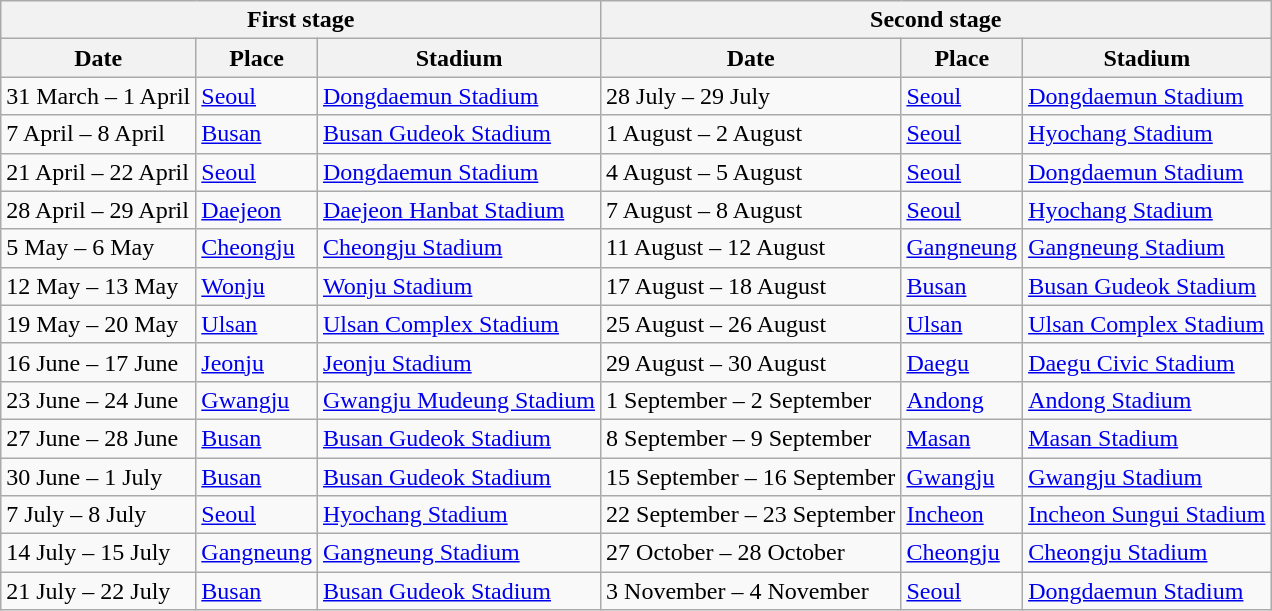<table class="wikitable">
<tr>
<th colspan="3">First stage</th>
<th colspan="3">Second stage</th>
</tr>
<tr>
<th>Date</th>
<th>Place</th>
<th>Stadium</th>
<th>Date</th>
<th>Place</th>
<th>Stadium</th>
</tr>
<tr>
<td>31 March – 1 April</td>
<td><a href='#'>Seoul</a></td>
<td><a href='#'>Dongdaemun Stadium</a></td>
<td>28 July – 29 July</td>
<td><a href='#'>Seoul</a></td>
<td><a href='#'>Dongdaemun Stadium</a></td>
</tr>
<tr>
<td>7 April – 8 April</td>
<td><a href='#'>Busan</a></td>
<td><a href='#'>Busan Gudeok Stadium</a></td>
<td>1 August – 2 August</td>
<td><a href='#'>Seoul</a></td>
<td><a href='#'>Hyochang Stadium</a></td>
</tr>
<tr>
<td>21 April – 22 April</td>
<td><a href='#'>Seoul</a></td>
<td><a href='#'>Dongdaemun Stadium</a></td>
<td>4 August – 5 August</td>
<td><a href='#'>Seoul</a></td>
<td><a href='#'>Dongdaemun Stadium</a></td>
</tr>
<tr>
<td>28 April – 29 April</td>
<td><a href='#'>Daejeon</a></td>
<td><a href='#'>Daejeon Hanbat Stadium</a></td>
<td>7 August – 8 August</td>
<td><a href='#'>Seoul</a></td>
<td><a href='#'>Hyochang Stadium</a></td>
</tr>
<tr>
<td>5 May – 6 May</td>
<td><a href='#'>Cheongju</a></td>
<td><a href='#'>Cheongju Stadium</a></td>
<td>11 August – 12 August</td>
<td><a href='#'>Gangneung</a></td>
<td><a href='#'>Gangneung Stadium</a></td>
</tr>
<tr>
<td>12 May – 13 May</td>
<td><a href='#'>Wonju</a></td>
<td><a href='#'>Wonju Stadium</a></td>
<td>17 August – 18 August</td>
<td><a href='#'>Busan</a></td>
<td><a href='#'>Busan Gudeok Stadium</a></td>
</tr>
<tr>
<td>19 May – 20 May</td>
<td><a href='#'>Ulsan</a></td>
<td><a href='#'>Ulsan Complex Stadium</a></td>
<td>25 August – 26 August</td>
<td><a href='#'>Ulsan</a></td>
<td><a href='#'>Ulsan Complex Stadium</a></td>
</tr>
<tr>
<td>16 June – 17 June</td>
<td><a href='#'>Jeonju</a></td>
<td><a href='#'>Jeonju Stadium</a></td>
<td>29 August – 30 August</td>
<td><a href='#'>Daegu</a></td>
<td><a href='#'>Daegu Civic Stadium</a></td>
</tr>
<tr>
<td>23 June – 24 June</td>
<td><a href='#'>Gwangju</a></td>
<td><a href='#'>Gwangju Mudeung Stadium</a></td>
<td>1 September – 2 September</td>
<td><a href='#'>Andong</a></td>
<td><a href='#'>Andong Stadium</a></td>
</tr>
<tr>
<td>27 June – 28 June</td>
<td><a href='#'>Busan</a></td>
<td><a href='#'>Busan Gudeok Stadium</a></td>
<td>8 September – 9 September</td>
<td><a href='#'>Masan</a></td>
<td><a href='#'>Masan Stadium</a></td>
</tr>
<tr>
<td>30 June – 1 July</td>
<td><a href='#'>Busan</a></td>
<td><a href='#'>Busan Gudeok Stadium</a></td>
<td>15 September – 16 September</td>
<td><a href='#'>Gwangju</a></td>
<td><a href='#'>Gwangju Stadium</a></td>
</tr>
<tr>
<td>7 July – 8 July</td>
<td><a href='#'>Seoul</a></td>
<td><a href='#'>Hyochang Stadium</a></td>
<td>22 September – 23 September</td>
<td><a href='#'>Incheon</a></td>
<td><a href='#'>Incheon Sungui Stadium</a></td>
</tr>
<tr>
<td>14 July – 15 July</td>
<td><a href='#'>Gangneung</a></td>
<td><a href='#'>Gangneung Stadium</a></td>
<td>27 October – 28 October</td>
<td><a href='#'>Cheongju</a></td>
<td><a href='#'>Cheongju Stadium</a></td>
</tr>
<tr>
<td>21 July – 22 July</td>
<td><a href='#'>Busan</a></td>
<td><a href='#'>Busan Gudeok Stadium</a></td>
<td>3 November – 4 November</td>
<td><a href='#'>Seoul</a></td>
<td><a href='#'>Dongdaemun Stadium</a></td>
</tr>
</table>
